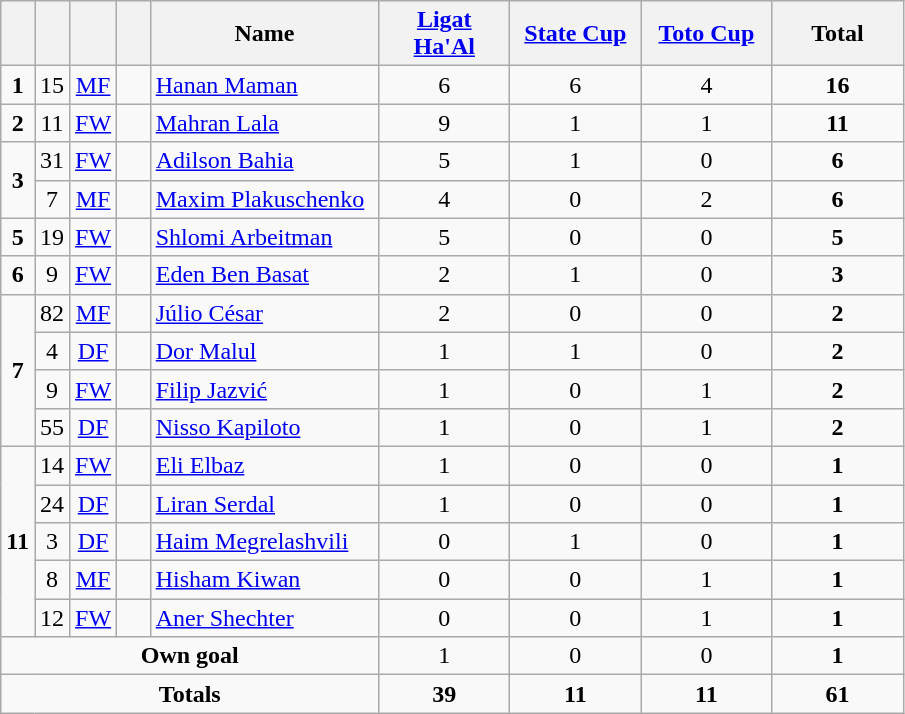<table class="wikitable" style="text-align:center">
<tr>
<th width=15></th>
<th width=15></th>
<th width=15></th>
<th width=15></th>
<th width=145>Name</th>
<th width=80><strong><a href='#'>Ligat Ha'Al</a></strong></th>
<th width=80><strong><a href='#'>State Cup</a></strong></th>
<th width=80><strong><a href='#'>Toto Cup</a></strong></th>
<th width=80>Total</th>
</tr>
<tr>
<td><strong>1</strong></td>
<td>15</td>
<td><a href='#'>MF</a></td>
<td></td>
<td align=left><a href='#'>Hanan Maman</a></td>
<td>6</td>
<td>6</td>
<td>4</td>
<td><strong>16</strong></td>
</tr>
<tr>
<td><strong>2</strong></td>
<td>11</td>
<td><a href='#'>FW</a></td>
<td></td>
<td align=left><a href='#'>Mahran Lala</a></td>
<td>9</td>
<td>1</td>
<td>1</td>
<td><strong>11</strong></td>
</tr>
<tr>
<td rowspan=2><strong>3</strong></td>
<td>31</td>
<td><a href='#'>FW</a></td>
<td></td>
<td align=left><a href='#'>Adilson Bahia</a></td>
<td>5</td>
<td>1</td>
<td>0</td>
<td><strong>6</strong></td>
</tr>
<tr>
<td>7</td>
<td><a href='#'>MF</a></td>
<td></td>
<td align=left><a href='#'>Maxim Plakuschenko</a></td>
<td>4</td>
<td>0</td>
<td>2</td>
<td><strong>6</strong></td>
</tr>
<tr>
<td><strong>5</strong></td>
<td>19</td>
<td><a href='#'>FW</a></td>
<td></td>
<td align=left><a href='#'>Shlomi Arbeitman</a></td>
<td>5</td>
<td>0</td>
<td>0</td>
<td><strong>5</strong></td>
</tr>
<tr>
<td><strong>6</strong></td>
<td>9</td>
<td><a href='#'>FW</a></td>
<td></td>
<td align=left><a href='#'>Eden Ben Basat</a></td>
<td>2</td>
<td>1</td>
<td>0</td>
<td><strong>3</strong></td>
</tr>
<tr>
<td rowspan=4><strong>7</strong></td>
<td>82</td>
<td><a href='#'>MF</a></td>
<td></td>
<td align=left><a href='#'>Júlio César</a></td>
<td>2</td>
<td>0</td>
<td>0</td>
<td><strong>2</strong></td>
</tr>
<tr>
<td>4</td>
<td><a href='#'>DF</a></td>
<td></td>
<td align=left><a href='#'>Dor Malul</a></td>
<td>1</td>
<td>1</td>
<td>0</td>
<td><strong>2</strong></td>
</tr>
<tr>
<td>9</td>
<td><a href='#'>FW</a></td>
<td></td>
<td align=left><a href='#'>Filip Jazvić</a></td>
<td>1</td>
<td>0</td>
<td>1</td>
<td><strong>2</strong></td>
</tr>
<tr>
<td>55</td>
<td><a href='#'>DF</a></td>
<td></td>
<td align=left><a href='#'>Nisso Kapiloto</a></td>
<td>1</td>
<td>0</td>
<td>1</td>
<td><strong>2</strong></td>
</tr>
<tr>
<td rowspan=5><strong>11</strong></td>
<td>14</td>
<td><a href='#'>FW</a></td>
<td></td>
<td align=left><a href='#'>Eli Elbaz</a></td>
<td>1</td>
<td>0</td>
<td>0</td>
<td><strong>1</strong></td>
</tr>
<tr>
<td>24</td>
<td><a href='#'>DF</a></td>
<td></td>
<td align=left><a href='#'>Liran Serdal</a></td>
<td>1</td>
<td>0</td>
<td>0</td>
<td><strong>1</strong></td>
</tr>
<tr>
<td>3</td>
<td><a href='#'>DF</a></td>
<td></td>
<td align=left><a href='#'>Haim Megrelashvili</a></td>
<td>0</td>
<td>1</td>
<td>0</td>
<td><strong>1</strong></td>
</tr>
<tr>
<td>8</td>
<td><a href='#'>MF</a></td>
<td></td>
<td align=left><a href='#'>Hisham Kiwan</a></td>
<td>0</td>
<td>0</td>
<td>1</td>
<td><strong>1</strong></td>
</tr>
<tr>
<td>12</td>
<td><a href='#'>FW</a></td>
<td></td>
<td align=left><a href='#'>Aner Shechter</a></td>
<td>0</td>
<td>0</td>
<td>1</td>
<td><strong>1</strong></td>
</tr>
<tr>
<td colspan=5><strong>Own goal</strong></td>
<td>1</td>
<td>0</td>
<td>0</td>
<td><strong>1</strong></td>
</tr>
<tr>
<td colspan=5><strong>Totals</strong></td>
<td><strong>39</strong></td>
<td><strong>11</strong></td>
<td><strong>11</strong></td>
<td><strong>61</strong></td>
</tr>
</table>
